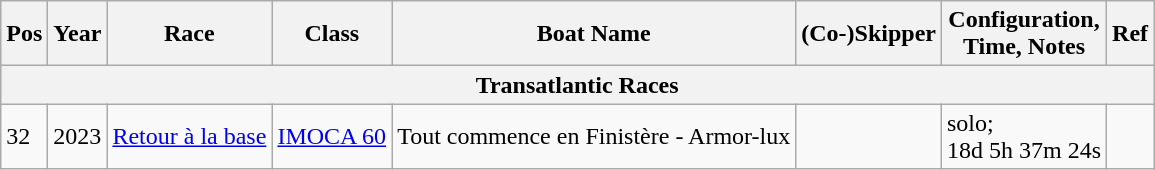<table class="wikitable sortable">
<tr>
<th>Pos</th>
<th>Year</th>
<th>Race</th>
<th>Class</th>
<th>Boat Name</th>
<th>(Co-)Skipper</th>
<th>Configuration,<br>Time, Notes</th>
<th>Ref</th>
</tr>
<tr>
<th colspan="8"><strong>Transatlantic Races</strong></th>
</tr>
<tr>
<td>32</td>
<td>2023</td>
<td><a href='#'>Retour à la base</a></td>
<td><a href='#'>IMOCA 60</a></td>
<td>Tout commence en Finistère - Armor-lux</td>
<td></td>
<td>solo;<br>18d 5h 37m 24s</td>
<td></td>
</tr>
</table>
